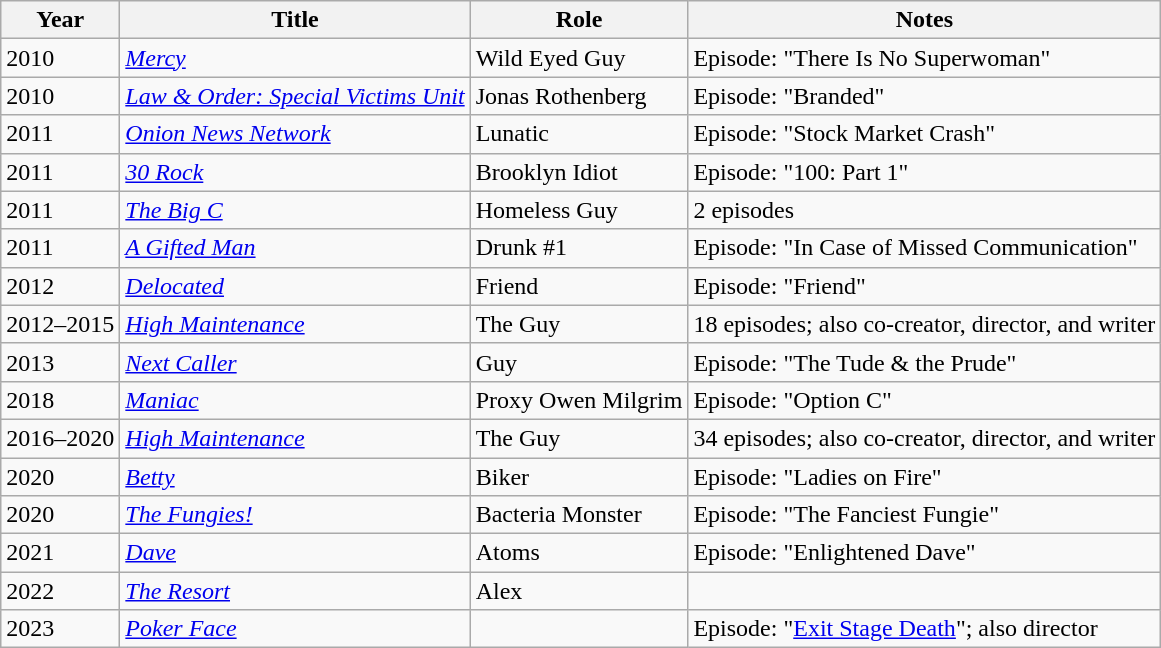<table class="wikitable sortable">
<tr>
<th>Year</th>
<th>Title</th>
<th>Role</th>
<th>Notes</th>
</tr>
<tr>
<td>2010</td>
<td><a href='#'><em>Mercy</em></a></td>
<td>Wild Eyed Guy</td>
<td>Episode: "There Is No Superwoman"</td>
</tr>
<tr>
<td>2010</td>
<td><em><a href='#'>Law & Order: Special Victims Unit</a></em></td>
<td>Jonas Rothenberg</td>
<td>Episode: "Branded"</td>
</tr>
<tr>
<td>2011</td>
<td><em><a href='#'>Onion News Network</a></em></td>
<td>Lunatic</td>
<td>Episode: "Stock Market Crash"</td>
</tr>
<tr>
<td>2011</td>
<td><em><a href='#'>30 Rock</a></em></td>
<td>Brooklyn Idiot</td>
<td>Episode: "100: Part 1"</td>
</tr>
<tr>
<td>2011</td>
<td><a href='#'><em>The Big C</em></a></td>
<td>Homeless Guy</td>
<td>2 episodes</td>
</tr>
<tr>
<td>2011</td>
<td><em><a href='#'>A Gifted Man</a></em></td>
<td>Drunk #1</td>
<td>Episode: "In Case of Missed Communication"</td>
</tr>
<tr>
<td>2012</td>
<td><em><a href='#'>Delocated</a></em></td>
<td>Friend</td>
<td>Episode: "Friend"</td>
</tr>
<tr>
<td>2012–2015</td>
<td><em><a href='#'>High Maintenance</a></em></td>
<td>The Guy</td>
<td>18 episodes; also co-creator, director, and writer</td>
</tr>
<tr>
<td>2013</td>
<td><a href='#'><em>Next Caller</em></a></td>
<td>Guy</td>
<td>Episode: "The Tude & the Prude"</td>
</tr>
<tr>
<td>2018</td>
<td><a href='#'><em>Maniac</em></a></td>
<td>Proxy Owen Milgrim</td>
<td>Episode: "Option C"</td>
</tr>
<tr>
<td>2016–2020</td>
<td><em><a href='#'>High Maintenance</a></em></td>
<td>The Guy</td>
<td>34 episodes; also co-creator, director, and writer</td>
</tr>
<tr>
<td>2020</td>
<td><em><a href='#'>Betty</a></em></td>
<td>Biker</td>
<td>Episode: "Ladies on Fire"</td>
</tr>
<tr>
<td>2020</td>
<td><em><a href='#'>The Fungies!</a></em></td>
<td>Bacteria Monster</td>
<td>Episode: "The Fanciest Fungie"</td>
</tr>
<tr>
<td>2021</td>
<td><em><a href='#'>Dave</a></em></td>
<td>Atoms</td>
<td>Episode: "Enlightened Dave"</td>
</tr>
<tr>
<td>2022</td>
<td><em><a href='#'>The Resort</a></em></td>
<td>Alex</td>
<td></td>
</tr>
<tr>
<td>2023</td>
<td><em><a href='#'>Poker Face</a></em></td>
<td></td>
<td>Episode: "<a href='#'>Exit Stage Death</a>"; also director</td>
</tr>
</table>
